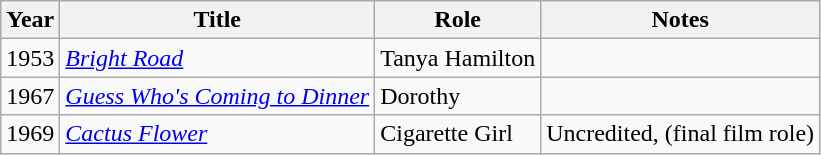<table class="wikitable">
<tr>
<th>Year</th>
<th>Title</th>
<th>Role</th>
<th>Notes</th>
</tr>
<tr>
<td>1953</td>
<td><em><a href='#'>Bright Road</a></em></td>
<td>Tanya Hamilton</td>
<td></td>
</tr>
<tr>
<td>1967</td>
<td><em><a href='#'>Guess Who's Coming to Dinner</a></em></td>
<td>Dorothy</td>
<td></td>
</tr>
<tr>
<td>1969</td>
<td><em><a href='#'>Cactus Flower</a></em></td>
<td>Cigarette Girl</td>
<td>Uncredited, (final film role)</td>
</tr>
</table>
